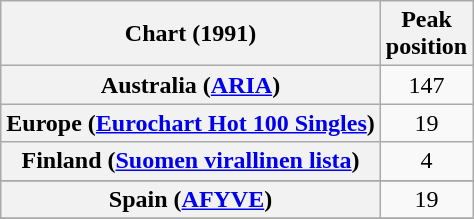<table class="wikitable sortable plainrowheaders" style="text-align:center">
<tr>
<th scope="col">Chart (1991)</th>
<th scope="col">Peak<br>position</th>
</tr>
<tr>
<th scope="row">Australia (<a href='#'>ARIA</a>)</th>
<td>147</td>
</tr>
<tr>
<th scope="row">Europe (<a href='#'>Eurochart Hot 100 Singles</a>)</th>
<td>19</td>
</tr>
<tr>
<th scope="row">Finland (<a href='#'>Suomen virallinen lista</a>)</th>
<td>4</td>
</tr>
<tr>
</tr>
<tr>
</tr>
<tr>
<th scope="row">Spain (<a href='#'>AFYVE</a>)</th>
<td>19</td>
</tr>
<tr>
</tr>
<tr>
</tr>
</table>
